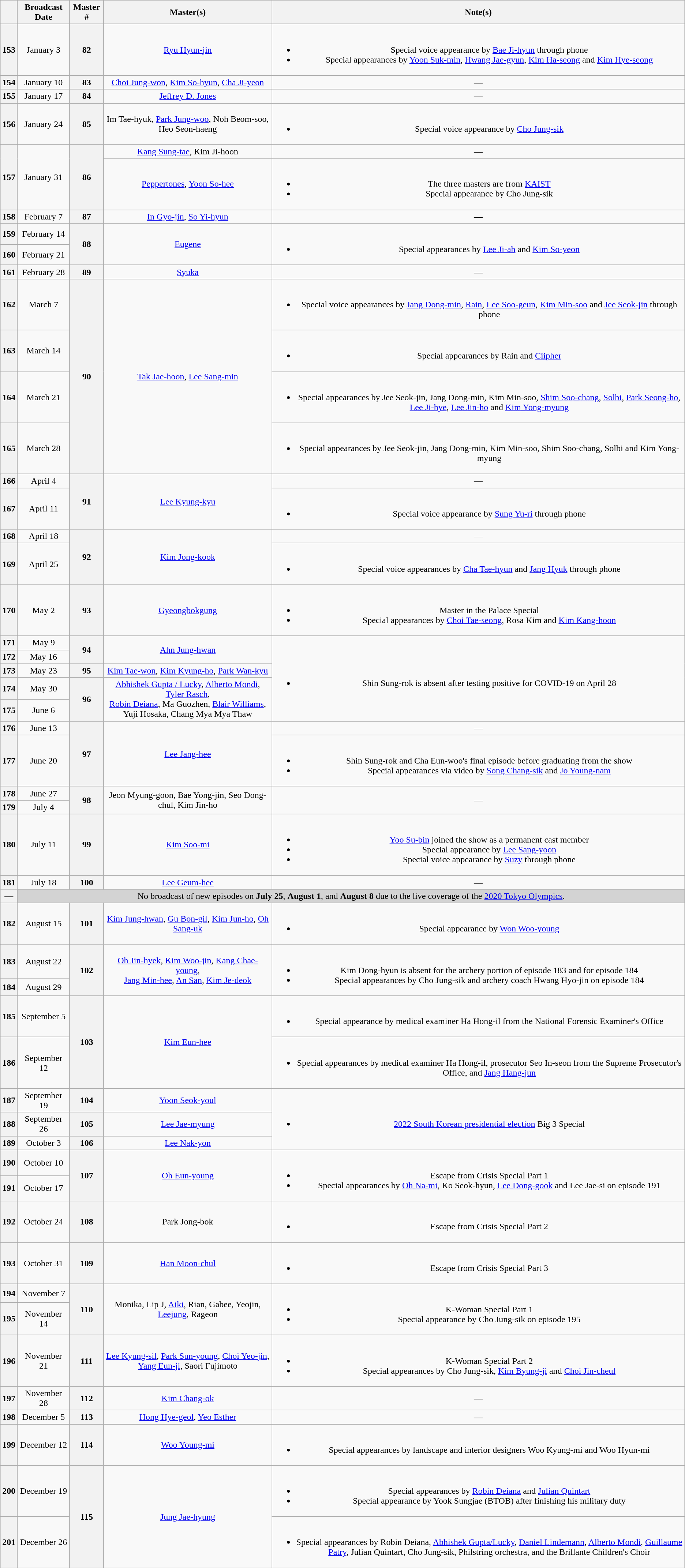<table Class ="wikitable" style="text-align:center;">
<tr>
<th></th>
<th>Broadcast Date</th>
<th>Master #</th>
<th>Master(s)<br></th>
<th>Note(s)</th>
</tr>
<tr>
<th>153</th>
<td>January 3</td>
<th>82</th>
<td><a href='#'>Ryu Hyun-jin</a><br></td>
<td><br><ul><li>Special voice appearance by <a href='#'>Bae Ji-hyun</a> through phone</li><li>Special appearances by <a href='#'>Yoon Suk-min</a>, <a href='#'>Hwang Jae-gyun</a>, <a href='#'>Kim Ha-seong</a> and <a href='#'>Kim Hye-seong</a></li></ul></td>
</tr>
<tr>
<th>154</th>
<td>January 10</td>
<th rowspan="2">83</th>
<td rowspan="2"><a href='#'>Choi Jung-won</a>, <a href='#'>Kim So-hyun</a>, <a href='#'>Cha Ji-yeon</a><br></td>
<td rowspan="2">—</td>
</tr>
<tr>
<th rowspan="2">155</th>
<td rowspan="2">January 17</td>
</tr>
<tr>
<th>84</th>
<td><a href='#'>Jeffrey D. Jones</a><br></td>
<td>—</td>
</tr>
<tr>
<th>156</th>
<td>January 24</td>
<th>85</th>
<td>Im Tae-hyuk, <a href='#'>Park Jung-woo</a>, Noh Beom-soo, Heo Seon-haeng<br></td>
<td><br><ul><li>Special voice appearance by <a href='#'>Cho Jung-sik</a></li></ul></td>
</tr>
<tr>
<th rowspan="2">157</th>
<td rowspan="2">January 31</td>
<th rowspan="2">86</th>
<td><a href='#'>Kang Sung-tae</a>, Kim Ji-hoon<br></td>
<td>—</td>
</tr>
<tr>
<td><a href='#'>Peppertones</a>, <a href='#'>Yoon So-hee</a><br></td>
<td><br><ul><li>The three masters are from <a href='#'>KAIST</a></li><li>Special appearance by Cho Jung-sik</li></ul></td>
</tr>
<tr>
<th>158</th>
<td>February 7</td>
<th>87</th>
<td><a href='#'>In Gyo-jin</a>, <a href='#'>So Yi-hyun</a><br></td>
<td>—</td>
</tr>
<tr>
<th>159</th>
<td>February 14</td>
<th rowspan="2">88</th>
<td rowspan="2"><a href='#'>Eugene</a><br></td>
<td rowspan="2"><br><ul><li>Special appearances by <a href='#'>Lee Ji-ah</a> and <a href='#'>Kim So-yeon</a></li></ul></td>
</tr>
<tr>
<th>160</th>
<td>February 21</td>
</tr>
<tr>
<th>161</th>
<td>February 28</td>
<th>89</th>
<td><a href='#'>Syuka</a><br></td>
<td>—</td>
</tr>
<tr>
<th>162</th>
<td>March 7</td>
<th rowspan="4">90</th>
<td rowspan="4"><a href='#'>Tak Jae-hoon</a>, <a href='#'>Lee Sang-min</a><br></td>
<td><br><ul><li>Special voice appearances by <a href='#'>Jang Dong-min</a>, <a href='#'>Rain</a>, <a href='#'>Lee Soo-geun</a>, <a href='#'>Kim Min-soo</a> and <a href='#'>Jee Seok-jin</a> through phone</li></ul></td>
</tr>
<tr>
<th>163</th>
<td>March 14</td>
<td><br><ul><li>Special appearances by Rain and <a href='#'>Ciipher</a></li></ul></td>
</tr>
<tr>
<th>164</th>
<td>March 21</td>
<td><br><ul><li>Special appearances by Jee Seok-jin, Jang Dong-min, Kim Min-soo, <a href='#'>Shim Soo-chang</a>, <a href='#'>Solbi</a>, <a href='#'>Park Seong-ho</a>, <a href='#'>Lee Ji-hye</a>, <a href='#'>Lee Jin-ho</a> and <a href='#'>Kim Yong-myung</a></li></ul></td>
</tr>
<tr>
<th rowspan="2">165</th>
<td rowspan="2">March 28</td>
<td><br><ul><li>Special appearances by Jee Seok-jin, Jang Dong-min, Kim Min-soo, Shim Soo-chang, Solbi and Kim Yong-myung</li></ul></td>
</tr>
<tr>
<th rowspan="3">91</th>
<td rowspan="3"><a href='#'>Lee Kyung-kyu</a><br></td>
<td rowspan="2">—</td>
</tr>
<tr>
<th>166</th>
<td>April 4</td>
</tr>
<tr>
<th>167</th>
<td>April 11</td>
<td><br><ul><li>Special voice appearance by <a href='#'>Sung Yu-ri</a> through phone</li></ul></td>
</tr>
<tr>
<th>168</th>
<td>April 18</td>
<th rowspan="2">92</th>
<td rowspan="2"><a href='#'>Kim Jong-kook</a><br></td>
<td>—</td>
</tr>
<tr>
<th>169</th>
<td>April 25</td>
<td><br><ul><li>Special voice appearances by <a href='#'>Cha Tae-hyun</a> and <a href='#'>Jang Hyuk</a> through phone</li></ul></td>
</tr>
<tr>
<th>170</th>
<td>May 2</td>
<th>93</th>
<td><a href='#'>Gyeongbokgung</a><br></td>
<td><br><ul><li>Master in the Palace Special</li><li>Special appearances by <a href='#'>Choi Tae-seong</a>, Rosa Kim and <a href='#'>Kim Kang-hoon</a></li></ul></td>
</tr>
<tr>
<th>171</th>
<td>May 9</td>
<th rowspan="2">94</th>
<td rowspan="2"><a href='#'>Ahn Jung-hwan</a><br></td>
<td rowspan="5"><br><ul><li>Shin Sung-rok is absent after testing positive for COVID-19 on April 28</li></ul></td>
</tr>
<tr>
<th>172</th>
<td>May 16</td>
</tr>
<tr>
<th>173</th>
<td>May 23</td>
<th>95</th>
<td><a href='#'>Kim Tae-won</a>, <a href='#'>Kim Kyung-ho</a>, <a href='#'>Park Wan-kyu</a><br></td>
</tr>
<tr>
<th>174</th>
<td>May 30</td>
<th rowspan="2">96</th>
<td rowspan="2"><a href='#'>Abhishek Gupta / Lucky</a>, <a href='#'>Alberto Mondi</a>, <a href='#'>Tyler Rasch</a>,<br><a href='#'>Robin Deiana</a>, Ma Guozhen, <a href='#'>Blair Williams</a>,<br>Yuji Hosaka, Chang Mya Mya Thaw<br></td>
</tr>
<tr>
<th>175</th>
<td>June 6</td>
</tr>
<tr>
<th>176</th>
<td>June 13</td>
<th rowspan="2">97</th>
<td rowspan="2"><a href='#'>Lee Jang-hee</a><br></td>
<td>—</td>
</tr>
<tr>
<th>177</th>
<td>June 20</td>
<td><br><ul><li>Shin Sung-rok and Cha Eun-woo's final episode before graduating from the show</li><li>Special appearances via video by <a href='#'>Song Chang-sik</a> and <a href='#'>Jo Young-nam</a></li></ul></td>
</tr>
<tr>
<th>178</th>
<td>June 27</td>
<th rowspan="2">98</th>
<td rowspan="2">Jeon Myung-goon, Bae Yong-jin, Seo Dong-chul, Kim Jin-ho<br></td>
<td rowspan="2">—</td>
</tr>
<tr>
<th>179</th>
<td>July 4</td>
</tr>
<tr>
<th>180</th>
<td>July 11</td>
<th>99</th>
<td><a href='#'>Kim Soo-mi</a><br></td>
<td><br><ul><li><a href='#'>Yoo Su-bin</a> joined the show as a permanent cast member</li><li>Special appearance by <a href='#'>Lee Sang-yoon</a></li><li>Special voice appearance by <a href='#'>Suzy</a> through phone</li></ul></td>
</tr>
<tr>
<th>181</th>
<td>July 18</td>
<th>100</th>
<td><a href='#'>Lee Geum-hee</a><br></td>
<td>—</td>
</tr>
<tr>
<th>—</th>
<td colspan="4" style="text-align:center;background:Lightgray">No broadcast of new episodes on <strong>July 25</strong>, <strong>August 1</strong>, and <strong>August 8</strong> due to the live coverage of the <a href='#'>2020 Tokyo Olympics</a>.</td>
</tr>
<tr>
<th>182</th>
<td>August 15</td>
<th rowspan="2">101</th>
<td rowspan="2"><a href='#'>Kim Jung-hwan</a>, <a href='#'>Gu Bon-gil</a>, <a href='#'>Kim Jun-ho</a>, <a href='#'>Oh Sang-uk</a><br></td>
<td><br><ul><li>Special appearance by <a href='#'>Won Woo-young</a></li></ul></td>
</tr>
<tr>
<th rowspan="2">183</th>
<td rowspan="2">August 22</td>
<td rowspan="3"><br><ul><li>Kim Dong-hyun is absent for the archery portion of episode 183 and for episode 184</li><li>Special appearances by Cho Jung-sik and archery coach Hwang Hyo-jin on episode 184</li></ul></td>
</tr>
<tr>
<th rowspan="2">102</th>
<td rowspan="2"><a href='#'>Oh Jin-hyek</a>, <a href='#'>Kim Woo-jin</a>, <a href='#'>Kang Chae-young</a>,<br><a href='#'>Jang Min-hee</a>, <a href='#'>An San</a>, <a href='#'>Kim Je-deok</a><br></td>
</tr>
<tr>
<th>184</th>
<td>August 29</td>
</tr>
<tr>
<th>185</th>
<td>September 5</td>
<th rowspan="2">103</th>
<td rowspan="2"><a href='#'>Kim Eun-hee</a><br></td>
<td><br><ul><li>Special appearance by medical examiner Ha Hong-il from the National Forensic Examiner's Office</li></ul></td>
</tr>
<tr>
<th>186</th>
<td>September 12</td>
<td><br><ul><li>Special appearances by medical examiner Ha Hong-il, prosecutor Seo In-seon from the Supreme Prosecutor's Office, and <a href='#'>Jang Hang-jun</a></li></ul></td>
</tr>
<tr>
<th>187</th>
<td>September 19</td>
<th>104</th>
<td><a href='#'>Yoon Seok-youl</a><br></td>
<td rowspan="3"><br><ul><li><a href='#'>2022 South Korean presidential election</a> Big 3 Special</li></ul></td>
</tr>
<tr>
<th>188</th>
<td>September 26</td>
<th>105</th>
<td><a href='#'>Lee Jae-myung</a><br></td>
</tr>
<tr>
<th>189</th>
<td>October 3</td>
<th>106</th>
<td><a href='#'>Lee Nak-yon</a><br></td>
</tr>
<tr>
<th>190</th>
<td>October 10</td>
<th rowspan="2">107</th>
<td rowspan="2"><a href='#'>Oh Eun-young</a><br></td>
<td rowspan="2"><br><ul><li>Escape from Crisis Special Part 1</li><li>Special appearances by <a href='#'>Oh Na-mi</a>, Ko Seok-hyun, <a href='#'>Lee Dong-gook</a> and Lee Jae-si on episode 191</li></ul></td>
</tr>
<tr>
<th>191</th>
<td>October 17</td>
</tr>
<tr>
<th>192</th>
<td>October 24</td>
<th>108</th>
<td>Park Jong-bok<br></td>
<td><br><ul><li>Escape from Crisis Special Part 2</li></ul></td>
</tr>
<tr>
<th>193</th>
<td>October 31</td>
<th>109</th>
<td><a href='#'>Han Moon-chul</a><br></td>
<td><br><ul><li>Escape from Crisis Special Part 3</li></ul></td>
</tr>
<tr>
<th>194</th>
<td>November 7</td>
<th rowspan="2">110</th>
<td rowspan="2">Monika, Lip J, <a href='#'>Aiki</a>, Rian, Gabee, Yeojin, <a href='#'>Leejung</a>, Rageon<br></td>
<td rowspan="2"><br><ul><li>K-Woman Special Part 1</li><li>Special appearance by Cho Jung-sik on episode 195</li></ul></td>
</tr>
<tr>
<th>195</th>
<td>November 14</td>
</tr>
<tr>
<th>196</th>
<td>November 21</td>
<th>111</th>
<td><a href='#'>Lee Kyung-sil</a>, <a href='#'>Park Sun-young</a>, <a href='#'>Choi Yeo-jin</a>, <a href='#'>Yang Eun-ji</a>, Saori Fujimoto<br></td>
<td><br><ul><li>K-Woman Special Part 2</li><li>Special appearances by Cho Jung-sik, <a href='#'>Kim Byung-ji</a> and <a href='#'>Choi Jin-cheul</a></li></ul></td>
</tr>
<tr>
<th>197</th>
<td>November 28</td>
<th>112</th>
<td><a href='#'>Kim Chang-ok</a><br></td>
<td>—</td>
</tr>
<tr>
<th>198</th>
<td>December 5</td>
<th>113</th>
<td><a href='#'>Hong Hye-geol</a>, <a href='#'>Yeo Esther</a><br></td>
<td>—</td>
</tr>
<tr>
<th>199</th>
<td>December 12</td>
<th>114</th>
<td><a href='#'>Woo Young-mi</a><br></td>
<td><br><ul><li>Special appearances by landscape and interior designers Woo Kyung-mi and Woo Hyun-mi</li></ul></td>
</tr>
<tr>
<th>200</th>
<td>December 19</td>
<th rowspan="2">115</th>
<td rowspan="2"><a href='#'>Jung Jae-hyung</a><br></td>
<td><br><ul><li>Special appearances by <a href='#'>Robin Deiana</a> and <a href='#'>Julian Quintart</a></li><li>Special appearance by Yook Sungjae (BTOB) after finishing his military duty</li></ul></td>
</tr>
<tr>
<th>201</th>
<td>December 26</td>
<td><br><ul><li>Special appearances by Robin Deiana, <a href='#'>Abhishek Gupta/Lucky</a>, <a href='#'>Daniel Lindemann</a>, <a href='#'>Alberto Mondi</a>, <a href='#'>Guillaume Patry</a>, Julian Quintart, Cho Jung-sik, Philstring orchestra, and the Brillante Children's Choir</li></ul></td>
</tr>
<tr>
</tr>
</table>
